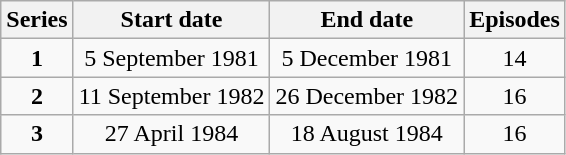<table class="wikitable" style="text-align:center;">
<tr>
<th>Series</th>
<th>Start date</th>
<th>End date</th>
<th>Episodes</th>
</tr>
<tr>
<td><strong>1</strong></td>
<td>5 September 1981</td>
<td>5 December 1981</td>
<td>14</td>
</tr>
<tr>
<td><strong>2</strong></td>
<td>11 September 1982</td>
<td>26 December 1982</td>
<td>16</td>
</tr>
<tr>
<td><strong>3</strong></td>
<td>27 April 1984</td>
<td>18 August 1984</td>
<td>16</td>
</tr>
</table>
